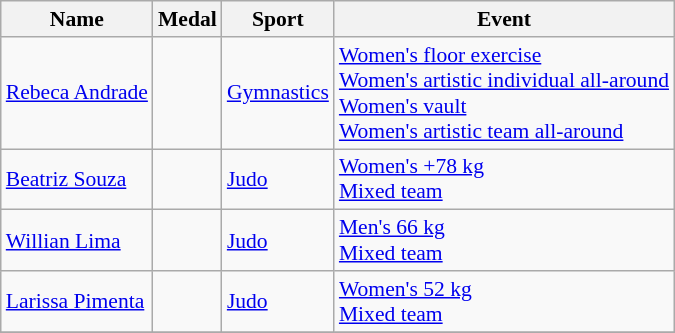<table class="wikitable" style="font-size:90%">
<tr>
<th>Name</th>
<th>Medal</th>
<th>Sport</th>
<th>Event</th>
</tr>
<tr>
<td><a href='#'>Rebeca Andrade</a></td>
<td><br><br><br></td>
<td><a href='#'>Gymnastics</a></td>
<td><a href='#'>Women's floor exercise</a><br><a href='#'>Women's artistic individual all-around</a><br><a href='#'>Women's vault</a><br><a href='#'>Women's artistic team all-around</a></td>
</tr>
<tr>
<td><a href='#'>Beatriz Souza</a></td>
<td><br></td>
<td><a href='#'>Judo</a></td>
<td><a href='#'>Women's +78 kg</a><br><a href='#'>Mixed team</a></td>
</tr>
<tr>
<td><a href='#'>Willian Lima</a></td>
<td><br></td>
<td><a href='#'>Judo</a></td>
<td><a href='#'>Men's 66 kg</a><br><a href='#'>Mixed team</a></td>
</tr>
<tr>
<td><a href='#'>Larissa Pimenta</a></td>
<td><br></td>
<td><a href='#'>Judo</a></td>
<td><a href='#'>Women's 52 kg</a><br><a href='#'>Mixed team</a></td>
</tr>
<tr>
</tr>
</table>
